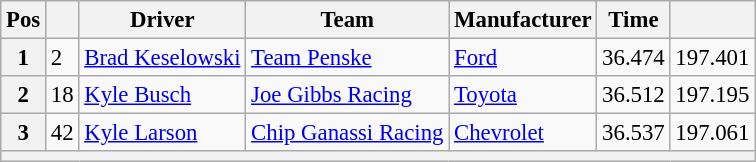<table class="wikitable" style="font-size:95%">
<tr>
<th>Pos</th>
<th></th>
<th>Driver</th>
<th>Team</th>
<th>Manufacturer</th>
<th>Time</th>
<th></th>
</tr>
<tr>
<th>1</th>
<td>2</td>
<td><a href='#'>Brad Keselowski</a></td>
<td><a href='#'>Team Penske</a></td>
<td><a href='#'>Ford</a></td>
<td>36.474</td>
<td>197.401</td>
</tr>
<tr>
<th>2</th>
<td>18</td>
<td><a href='#'>Kyle Busch</a></td>
<td><a href='#'>Joe Gibbs Racing</a></td>
<td><a href='#'>Toyota</a></td>
<td>36.512</td>
<td>197.195</td>
</tr>
<tr>
<th>3</th>
<td>42</td>
<td><a href='#'>Kyle Larson</a></td>
<td><a href='#'>Chip Ganassi Racing</a></td>
<td><a href='#'>Chevrolet</a></td>
<td>36.537</td>
<td>197.061</td>
</tr>
<tr>
<th colspan="7"></th>
</tr>
</table>
